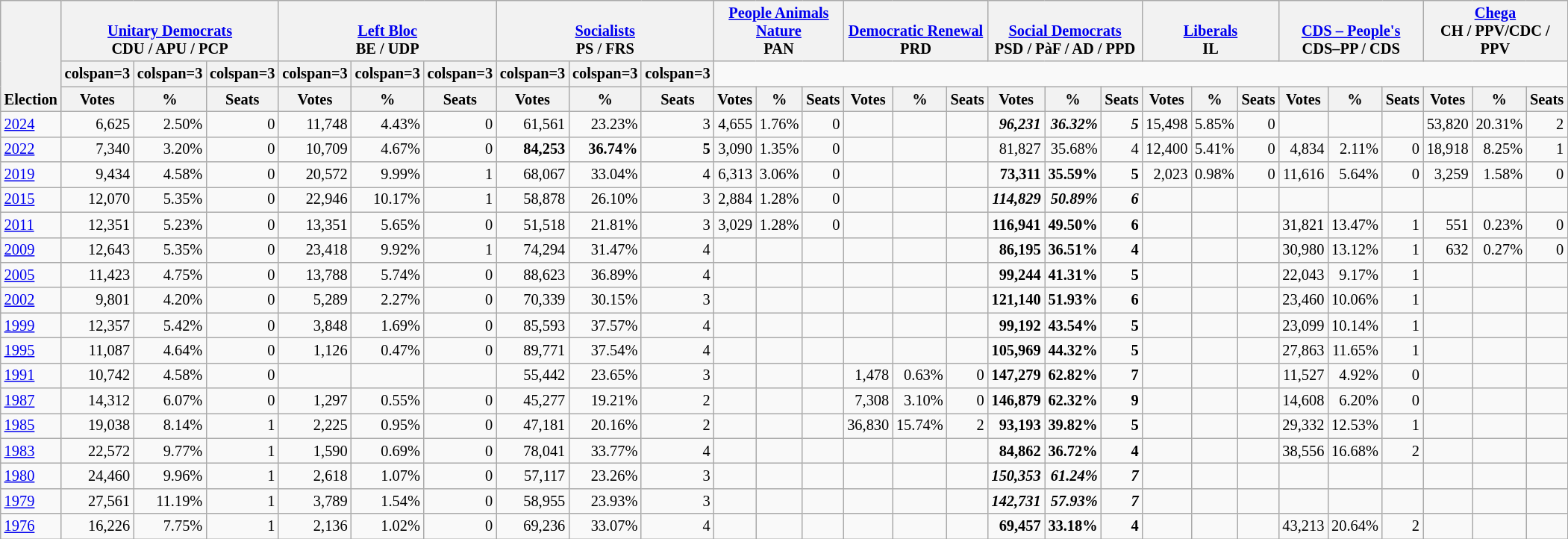<table class="wikitable" border="1" style="font-size:85%; text-align:right;">
<tr>
<th style="text-align:left;" valign=bottom rowspan=3>Election</th>
<th valign=bottom colspan=3><a href='#'>Unitary Democrats</a><br>CDU / APU / PCP</th>
<th valign=bottom colspan=3><a href='#'>Left Bloc</a><br>BE / UDP</th>
<th valign=bottom colspan=3><a href='#'>Socialists</a><br>PS / FRS</th>
<th valign=bottom colspan=3><a href='#'>People Animals Nature</a><br>PAN</th>
<th valign=bottom colspan=3><a href='#'>Democratic Renewal</a><br>PRD</th>
<th valign=bottom colspan=3><a href='#'>Social Democrats</a><br>PSD / PàF / AD / PPD</th>
<th valign=bottom colspan=3><a href='#'>Liberals</a><br>IL</th>
<th valign=bottom colspan=3><a href='#'>CDS – People's</a><br>CDS–PP / CDS</th>
<th valign=bottom colspan=3><a href='#'>Chega</a><br>CH / PPV/CDC / PPV</th>
</tr>
<tr>
<th>colspan=3 </th>
<th>colspan=3 </th>
<th>colspan=3 </th>
<th>colspan=3 </th>
<th>colspan=3 </th>
<th>colspan=3 </th>
<th>colspan=3 </th>
<th>colspan=3 </th>
<th>colspan=3 </th>
</tr>
<tr>
<th>Votes</th>
<th>%</th>
<th>Seats</th>
<th>Votes</th>
<th>%</th>
<th>Seats</th>
<th>Votes</th>
<th>%</th>
<th>Seats</th>
<th>Votes</th>
<th>%</th>
<th>Seats</th>
<th>Votes</th>
<th>%</th>
<th>Seats</th>
<th>Votes</th>
<th>%</th>
<th>Seats</th>
<th>Votes</th>
<th>%</th>
<th>Seats</th>
<th>Votes</th>
<th>%</th>
<th>Seats</th>
<th>Votes</th>
<th>%</th>
<th>Seats</th>
</tr>
<tr>
<td align=left><a href='#'>2024</a></td>
<td>6,625</td>
<td>2.50%</td>
<td>0</td>
<td>11,748</td>
<td>4.43%</td>
<td>0</td>
<td>61,561</td>
<td>23.23%</td>
<td>3</td>
<td>4,655</td>
<td>1.76%</td>
<td>0</td>
<td></td>
<td></td>
<td></td>
<td><strong><em>96,231</em></strong></td>
<td><strong><em>36.32%</em></strong></td>
<td><strong><em>5</em></strong></td>
<td>15,498</td>
<td>5.85%</td>
<td>0</td>
<td></td>
<td></td>
<td></td>
<td>53,820</td>
<td>20.31%</td>
<td>2</td>
</tr>
<tr>
<td align=left><a href='#'>2022</a></td>
<td>7,340</td>
<td>3.20%</td>
<td>0</td>
<td>10,709</td>
<td>4.67%</td>
<td>0</td>
<td><strong>84,253</strong></td>
<td><strong>36.74%</strong></td>
<td><strong>5</strong></td>
<td>3,090</td>
<td>1.35%</td>
<td>0</td>
<td></td>
<td></td>
<td></td>
<td>81,827</td>
<td>35.68%</td>
<td>4</td>
<td>12,400</td>
<td>5.41%</td>
<td>0</td>
<td>4,834</td>
<td>2.11%</td>
<td>0</td>
<td>18,918</td>
<td>8.25%</td>
<td>1</td>
</tr>
<tr>
<td align=left><a href='#'>2019</a></td>
<td>9,434</td>
<td>4.58%</td>
<td>0</td>
<td>20,572</td>
<td>9.99%</td>
<td>1</td>
<td>68,067</td>
<td>33.04%</td>
<td>4</td>
<td>6,313</td>
<td>3.06%</td>
<td>0</td>
<td></td>
<td></td>
<td></td>
<td><strong>73,311</strong></td>
<td><strong>35.59%</strong></td>
<td><strong>5</strong></td>
<td>2,023</td>
<td>0.98%</td>
<td>0</td>
<td>11,616</td>
<td>5.64%</td>
<td>0</td>
<td>3,259</td>
<td>1.58%</td>
<td>0</td>
</tr>
<tr>
<td align=left><a href='#'>2015</a></td>
<td>12,070</td>
<td>5.35%</td>
<td>0</td>
<td>22,946</td>
<td>10.17%</td>
<td>1</td>
<td>58,878</td>
<td>26.10%</td>
<td>3</td>
<td>2,884</td>
<td>1.28%</td>
<td>0</td>
<td></td>
<td></td>
<td></td>
<td><strong><em>114,829</em></strong></td>
<td><strong><em>50.89%</em></strong></td>
<td><strong><em>6</em></strong></td>
<td></td>
<td></td>
<td></td>
<td></td>
<td></td>
<td></td>
<td></td>
<td></td>
<td></td>
</tr>
<tr>
<td align=left><a href='#'>2011</a></td>
<td>12,351</td>
<td>5.23%</td>
<td>0</td>
<td>13,351</td>
<td>5.65%</td>
<td>0</td>
<td>51,518</td>
<td>21.81%</td>
<td>3</td>
<td>3,029</td>
<td>1.28%</td>
<td>0</td>
<td></td>
<td></td>
<td></td>
<td><strong>116,941</strong></td>
<td><strong>49.50%</strong></td>
<td><strong>6</strong></td>
<td></td>
<td></td>
<td></td>
<td>31,821</td>
<td>13.47%</td>
<td>1</td>
<td>551</td>
<td>0.23%</td>
<td>0</td>
</tr>
<tr>
<td align=left><a href='#'>2009</a></td>
<td>12,643</td>
<td>5.35%</td>
<td>0</td>
<td>23,418</td>
<td>9.92%</td>
<td>1</td>
<td>74,294</td>
<td>31.47%</td>
<td>4</td>
<td></td>
<td></td>
<td></td>
<td></td>
<td></td>
<td></td>
<td><strong>86,195</strong></td>
<td><strong>36.51%</strong></td>
<td><strong>4</strong></td>
<td></td>
<td></td>
<td></td>
<td>30,980</td>
<td>13.12%</td>
<td>1</td>
<td>632</td>
<td>0.27%</td>
<td>0</td>
</tr>
<tr>
<td align=left><a href='#'>2005</a></td>
<td>11,423</td>
<td>4.75%</td>
<td>0</td>
<td>13,788</td>
<td>5.74%</td>
<td>0</td>
<td>88,623</td>
<td>36.89%</td>
<td>4</td>
<td></td>
<td></td>
<td></td>
<td></td>
<td></td>
<td></td>
<td><strong>99,244</strong></td>
<td><strong>41.31%</strong></td>
<td><strong>5</strong></td>
<td></td>
<td></td>
<td></td>
<td>22,043</td>
<td>9.17%</td>
<td>1</td>
<td></td>
<td></td>
<td></td>
</tr>
<tr>
<td align=left><a href='#'>2002</a></td>
<td>9,801</td>
<td>4.20%</td>
<td>0</td>
<td>5,289</td>
<td>2.27%</td>
<td>0</td>
<td>70,339</td>
<td>30.15%</td>
<td>3</td>
<td></td>
<td></td>
<td></td>
<td></td>
<td></td>
<td></td>
<td><strong>121,140</strong></td>
<td><strong>51.93%</strong></td>
<td><strong>6</strong></td>
<td></td>
<td></td>
<td></td>
<td>23,460</td>
<td>10.06%</td>
<td>1</td>
<td></td>
<td></td>
<td></td>
</tr>
<tr>
<td align=left><a href='#'>1999</a></td>
<td>12,357</td>
<td>5.42%</td>
<td>0</td>
<td>3,848</td>
<td>1.69%</td>
<td>0</td>
<td>85,593</td>
<td>37.57%</td>
<td>4</td>
<td></td>
<td></td>
<td></td>
<td></td>
<td></td>
<td></td>
<td><strong>99,192</strong></td>
<td><strong>43.54%</strong></td>
<td><strong>5</strong></td>
<td></td>
<td></td>
<td></td>
<td>23,099</td>
<td>10.14%</td>
<td>1</td>
<td></td>
<td></td>
<td></td>
</tr>
<tr>
<td align=left><a href='#'>1995</a></td>
<td>11,087</td>
<td>4.64%</td>
<td>0</td>
<td>1,126</td>
<td>0.47%</td>
<td>0</td>
<td>89,771</td>
<td>37.54%</td>
<td>4</td>
<td></td>
<td></td>
<td></td>
<td></td>
<td></td>
<td></td>
<td><strong>105,969</strong></td>
<td><strong>44.32%</strong></td>
<td><strong>5</strong></td>
<td></td>
<td></td>
<td></td>
<td>27,863</td>
<td>11.65%</td>
<td>1</td>
<td></td>
<td></td>
<td></td>
</tr>
<tr>
<td align=left><a href='#'>1991</a></td>
<td>10,742</td>
<td>4.58%</td>
<td>0</td>
<td></td>
<td></td>
<td></td>
<td>55,442</td>
<td>23.65%</td>
<td>3</td>
<td></td>
<td></td>
<td></td>
<td>1,478</td>
<td>0.63%</td>
<td>0</td>
<td><strong>147,279</strong></td>
<td><strong>62.82%</strong></td>
<td><strong>7</strong></td>
<td></td>
<td></td>
<td></td>
<td>11,527</td>
<td>4.92%</td>
<td>0</td>
<td></td>
<td></td>
<td></td>
</tr>
<tr>
<td align=left><a href='#'>1987</a></td>
<td>14,312</td>
<td>6.07%</td>
<td>0</td>
<td>1,297</td>
<td>0.55%</td>
<td>0</td>
<td>45,277</td>
<td>19.21%</td>
<td>2</td>
<td></td>
<td></td>
<td></td>
<td>7,308</td>
<td>3.10%</td>
<td>0</td>
<td><strong>146,879</strong></td>
<td><strong>62.32%</strong></td>
<td><strong>9</strong></td>
<td></td>
<td></td>
<td></td>
<td>14,608</td>
<td>6.20%</td>
<td>0</td>
<td></td>
<td></td>
<td></td>
</tr>
<tr>
<td align=left><a href='#'>1985</a></td>
<td>19,038</td>
<td>8.14%</td>
<td>1</td>
<td>2,225</td>
<td>0.95%</td>
<td>0</td>
<td>47,181</td>
<td>20.16%</td>
<td>2</td>
<td></td>
<td></td>
<td></td>
<td>36,830</td>
<td>15.74%</td>
<td>2</td>
<td><strong>93,193</strong></td>
<td><strong>39.82%</strong></td>
<td><strong>5</strong></td>
<td></td>
<td></td>
<td></td>
<td>29,332</td>
<td>12.53%</td>
<td>1</td>
<td></td>
<td></td>
<td></td>
</tr>
<tr>
<td align=left><a href='#'>1983</a></td>
<td>22,572</td>
<td>9.77%</td>
<td>1</td>
<td>1,590</td>
<td>0.69%</td>
<td>0</td>
<td>78,041</td>
<td>33.77%</td>
<td>4</td>
<td></td>
<td></td>
<td></td>
<td></td>
<td></td>
<td></td>
<td><strong>84,862</strong></td>
<td><strong>36.72%</strong></td>
<td><strong>4</strong></td>
<td></td>
<td></td>
<td></td>
<td>38,556</td>
<td>16.68%</td>
<td>2</td>
<td></td>
<td></td>
<td></td>
</tr>
<tr>
<td align=left><a href='#'>1980</a></td>
<td>24,460</td>
<td>9.96%</td>
<td>1</td>
<td>2,618</td>
<td>1.07%</td>
<td>0</td>
<td>57,117</td>
<td>23.26%</td>
<td>3</td>
<td></td>
<td></td>
<td></td>
<td></td>
<td></td>
<td></td>
<td><strong><em>150,353</em></strong></td>
<td><strong><em>61.24%</em></strong></td>
<td><strong><em>7</em></strong></td>
<td></td>
<td></td>
<td></td>
<td></td>
<td></td>
<td></td>
<td></td>
<td></td>
<td></td>
</tr>
<tr>
<td align=left><a href='#'>1979</a></td>
<td>27,561</td>
<td>11.19%</td>
<td>1</td>
<td>3,789</td>
<td>1.54%</td>
<td>0</td>
<td>58,955</td>
<td>23.93%</td>
<td>3</td>
<td></td>
<td></td>
<td></td>
<td></td>
<td></td>
<td></td>
<td><strong><em>142,731</em></strong></td>
<td><strong><em>57.93%</em></strong></td>
<td><strong><em>7</em></strong></td>
<td></td>
<td></td>
<td></td>
<td></td>
<td></td>
<td></td>
<td></td>
<td></td>
<td></td>
</tr>
<tr>
<td align=left><a href='#'>1976</a></td>
<td>16,226</td>
<td>7.75%</td>
<td>1</td>
<td>2,136</td>
<td>1.02%</td>
<td>0</td>
<td>69,236</td>
<td>33.07%</td>
<td>4</td>
<td></td>
<td></td>
<td></td>
<td></td>
<td></td>
<td></td>
<td><strong>69,457</strong></td>
<td><strong>33.18%</strong></td>
<td><strong>4</strong></td>
<td></td>
<td></td>
<td></td>
<td>43,213</td>
<td>20.64%</td>
<td>2</td>
<td></td>
<td></td>
<td></td>
</tr>
</table>
